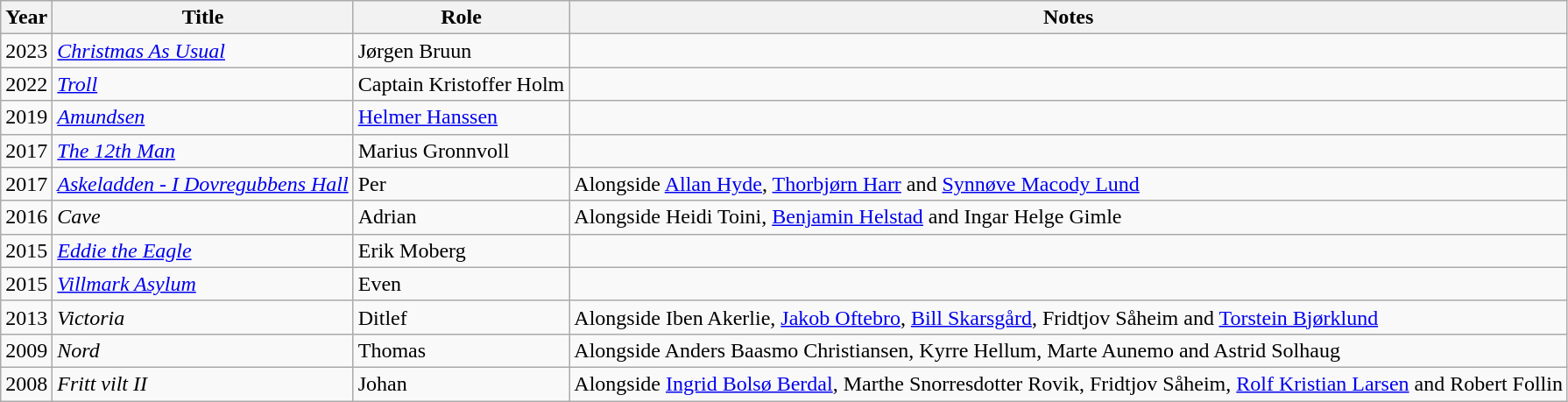<table class="wikitable">
<tr>
<th>Year</th>
<th>Title</th>
<th>Role</th>
<th>Notes</th>
</tr>
<tr>
<td>2023</td>
<td><em><a href='#'>Christmas As Usual</a></em></td>
<td>Jørgen Bruun</td>
<td></td>
</tr>
<tr>
<td>2022</td>
<td><a href='#'><em>Troll</em></a></td>
<td>Captain Kristoffer Holm</td>
<td></td>
</tr>
<tr>
<td>2019</td>
<td><a href='#'><em>Amundsen</em></a></td>
<td><a href='#'>Helmer Hanssen</a></td>
<td></td>
</tr>
<tr>
<td>2017</td>
<td><a href='#'><em>The 12th Man</em></a></td>
<td>Marius Gronnvoll</td>
<td></td>
</tr>
<tr>
<td>2017</td>
<td><em><a href='#'>Askeladden - I Dovregubbens Hall</a></em></td>
<td>Per</td>
<td>Alongside <a href='#'>Allan Hyde</a>, <a href='#'>Thorbjørn Harr</a> and <a href='#'>Synnøve Macody Lund</a></td>
</tr>
<tr>
<td>2016</td>
<td><em>Cave</em></td>
<td>Adrian</td>
<td>Alongside Heidi Toini, <a href='#'>Benjamin Helstad</a> and Ingar Helge Gimle</td>
</tr>
<tr>
<td>2015</td>
<td><em><a href='#'>Eddie the Eagle</a></em></td>
<td>Erik Moberg</td>
<td></td>
</tr>
<tr>
<td>2015</td>
<td><em><a href='#'>Villmark Asylum</a></em></td>
<td>Even</td>
<td></td>
</tr>
<tr>
<td>2013</td>
<td><em>Victoria</em></td>
<td>Ditlef</td>
<td>Alongside Iben Akerlie, <a href='#'>Jakob Oftebro</a>, <a href='#'>Bill Skarsgård</a>, Fridtjov Såheim and <a href='#'>Torstein Bjørklund</a></td>
</tr>
<tr>
<td>2009</td>
<td><em>Nord</em></td>
<td>Thomas</td>
<td>Alongside Anders Baasmo Christiansen, Kyrre Hellum, Marte Aunemo and Astrid Solhaug</td>
</tr>
<tr>
<td>2008</td>
<td><em>Fritt vilt II</em></td>
<td>Johan</td>
<td>Alongside <a href='#'>Ingrid Bolsø Berdal</a>, Marthe Snorresdotter Rovik, Fridtjov Såheim, <a href='#'>Rolf Kristian Larsen</a> and Robert Follin</td>
</tr>
</table>
